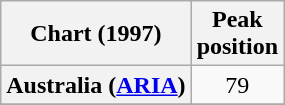<table class="wikitable sortable plainrowheaders" style="text-align:center">
<tr>
<th>Chart (1997)</th>
<th>Peak<br>position</th>
</tr>
<tr>
<th scope="row">Australia (<a href='#'>ARIA</a>)</th>
<td>79</td>
</tr>
<tr>
</tr>
</table>
